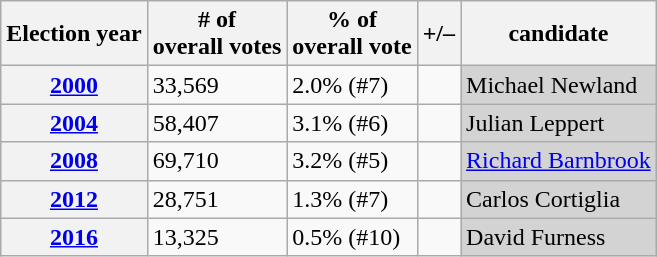<table class=wikitable>
<tr>
<th>Election year</th>
<th># of<br>overall votes</th>
<th>% of<br>overall vote</th>
<th>+/–</th>
<th>candidate</th>
</tr>
<tr>
<th><a href='#'>2000</a></th>
<td>33,569</td>
<td>2.0% (#7)</td>
<td></td>
<td bgcolor=lightgrey>Michael Newland</td>
</tr>
<tr>
<th><a href='#'>2004</a></th>
<td>58,407</td>
<td>3.1% (#6)</td>
<td></td>
<td bgcolor=lightgrey>Julian Leppert</td>
</tr>
<tr>
<th><a href='#'>2008</a></th>
<td>69,710</td>
<td>3.2% (#5)</td>
<td></td>
<td bgcolor=lightgrey><a href='#'>Richard Barnbrook</a></td>
</tr>
<tr>
<th><a href='#'>2012</a></th>
<td>28,751</td>
<td>1.3% (#7)</td>
<td></td>
<td bgcolor=lightgrey>Carlos Cortiglia</td>
</tr>
<tr>
<th><a href='#'>2016</a></th>
<td>13,325</td>
<td>0.5% (#10)</td>
<td></td>
<td bgcolor=lightgrey>David Furness</td>
</tr>
</table>
